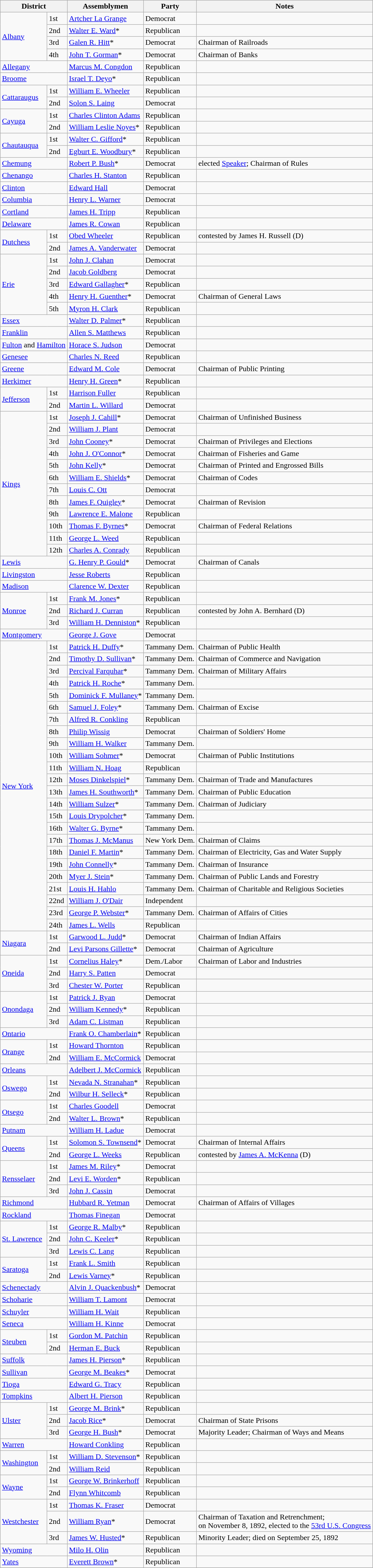<table class=wikitable>
<tr>
<th colspan="2">District</th>
<th>Assemblymen</th>
<th>Party</th>
<th>Notes</th>
</tr>
<tr>
<td rowspan="4"><a href='#'>Albany</a></td>
<td>1st</td>
<td><a href='#'>Artcher La Grange</a></td>
<td>Democrat</td>
<td></td>
</tr>
<tr>
<td>2nd</td>
<td><a href='#'>Walter E. Ward</a>*</td>
<td>Republican</td>
<td></td>
</tr>
<tr>
<td>3rd</td>
<td><a href='#'>Galen R. Hitt</a>*</td>
<td>Democrat</td>
<td>Chairman of Railroads</td>
</tr>
<tr>
<td>4th</td>
<td><a href='#'>John T. Gorman</a>*</td>
<td>Democrat</td>
<td>Chairman of Banks</td>
</tr>
<tr>
<td colspan="2"><a href='#'>Allegany</a></td>
<td><a href='#'>Marcus M. Congdon</a></td>
<td>Republican</td>
<td></td>
</tr>
<tr>
<td colspan="2"><a href='#'>Broome</a></td>
<td><a href='#'>Israel T. Deyo</a>*</td>
<td>Republican</td>
<td></td>
</tr>
<tr>
<td rowspan="2"><a href='#'>Cattaraugus</a></td>
<td>1st</td>
<td><a href='#'>William E. Wheeler</a></td>
<td>Republican</td>
<td></td>
</tr>
<tr>
<td>2nd</td>
<td><a href='#'>Solon S. Laing</a></td>
<td>Democrat</td>
<td></td>
</tr>
<tr>
<td rowspan="2"><a href='#'>Cayuga</a></td>
<td>1st</td>
<td><a href='#'>Charles Clinton Adams</a></td>
<td>Republican</td>
<td></td>
</tr>
<tr>
<td>2nd</td>
<td><a href='#'>William Leslie Noyes</a>*</td>
<td>Republican</td>
<td></td>
</tr>
<tr>
<td rowspan="2"><a href='#'>Chautauqua</a></td>
<td>1st</td>
<td><a href='#'>Walter C. Gifford</a>*</td>
<td>Republican</td>
<td></td>
</tr>
<tr>
<td>2nd</td>
<td><a href='#'>Egburt E. Woodbury</a>*</td>
<td>Republican</td>
<td></td>
</tr>
<tr>
<td colspan="2"><a href='#'>Chemung</a></td>
<td><a href='#'>Robert P. Bush</a>*</td>
<td>Democrat</td>
<td>elected <a href='#'>Speaker</a>; Chairman of Rules</td>
</tr>
<tr>
<td colspan="2"><a href='#'>Chenango</a></td>
<td><a href='#'>Charles H. Stanton</a></td>
<td>Republican</td>
<td></td>
</tr>
<tr>
<td colspan="2"><a href='#'>Clinton</a></td>
<td><a href='#'>Edward Hall</a></td>
<td>Democrat</td>
<td></td>
</tr>
<tr>
<td colspan="2"><a href='#'>Columbia</a></td>
<td><a href='#'>Henry L. Warner</a></td>
<td>Democrat</td>
<td></td>
</tr>
<tr>
<td colspan="2"><a href='#'>Cortland</a></td>
<td><a href='#'>James H. Tripp</a></td>
<td>Republican</td>
<td></td>
</tr>
<tr>
<td colspan="2"><a href='#'>Delaware</a></td>
<td><a href='#'>James R. Cowan</a></td>
<td>Republican</td>
<td></td>
</tr>
<tr>
<td rowspan="2"><a href='#'>Dutchess</a></td>
<td>1st</td>
<td><a href='#'>Obed Wheeler</a></td>
<td>Republican</td>
<td>contested by James H. Russell (D)</td>
</tr>
<tr>
<td>2nd</td>
<td><a href='#'>James A. Vanderwater</a></td>
<td>Democrat</td>
<td></td>
</tr>
<tr>
<td rowspan="5"><a href='#'>Erie</a></td>
<td>1st</td>
<td><a href='#'>John J. Clahan</a></td>
<td>Democrat</td>
<td></td>
</tr>
<tr>
<td>2nd</td>
<td><a href='#'>Jacob Goldberg</a></td>
<td>Democrat</td>
<td></td>
</tr>
<tr>
<td>3rd</td>
<td><a href='#'>Edward Gallagher</a>*</td>
<td>Republican</td>
<td></td>
</tr>
<tr>
<td>4th</td>
<td><a href='#'>Henry H. Guenther</a>*</td>
<td>Democrat</td>
<td>Chairman of General Laws</td>
</tr>
<tr>
<td>5th</td>
<td><a href='#'>Myron H. Clark</a></td>
<td>Republican</td>
<td></td>
</tr>
<tr>
<td colspan="2"><a href='#'>Essex</a></td>
<td><a href='#'>Walter D. Palmer</a>*</td>
<td>Republican</td>
<td></td>
</tr>
<tr>
<td colspan="2"><a href='#'>Franklin</a></td>
<td><a href='#'>Allen S. Matthews</a></td>
<td>Republican</td>
<td></td>
</tr>
<tr>
<td colspan="2"><a href='#'>Fulton</a> and <a href='#'>Hamilton</a></td>
<td><a href='#'>Horace S. Judson</a></td>
<td>Democrat</td>
<td></td>
</tr>
<tr>
<td colspan="2"><a href='#'>Genesee</a></td>
<td><a href='#'>Charles N. Reed</a></td>
<td>Republican</td>
<td></td>
</tr>
<tr>
<td colspan="2"><a href='#'>Greene</a></td>
<td><a href='#'>Edward M. Cole</a></td>
<td>Democrat</td>
<td>Chairman of Public Printing</td>
</tr>
<tr>
<td colspan="2"><a href='#'>Herkimer</a></td>
<td><a href='#'>Henry H. Green</a>*</td>
<td>Republican</td>
<td></td>
</tr>
<tr>
<td rowspan="2"><a href='#'>Jefferson</a></td>
<td>1st</td>
<td><a href='#'>Harrison Fuller</a></td>
<td>Republican</td>
<td></td>
</tr>
<tr>
<td>2nd</td>
<td><a href='#'>Martin L. Willard</a></td>
<td>Democrat</td>
<td></td>
</tr>
<tr>
<td rowspan="12"><a href='#'>Kings</a></td>
<td>1st</td>
<td><a href='#'>Joseph J. Cahill</a>*</td>
<td>Democrat</td>
<td>Chairman of Unfinished Business</td>
</tr>
<tr>
<td>2nd</td>
<td><a href='#'>William J. Plant</a></td>
<td>Democrat</td>
<td></td>
</tr>
<tr>
<td>3rd</td>
<td><a href='#'>John Cooney</a>*</td>
<td>Democrat</td>
<td>Chairman of Privileges and Elections</td>
</tr>
<tr>
<td>4th</td>
<td><a href='#'>John J. O'Connor</a>*</td>
<td>Democrat</td>
<td>Chairman of Fisheries and Game</td>
</tr>
<tr>
<td>5th</td>
<td><a href='#'>John Kelly</a>*</td>
<td>Democrat</td>
<td>Chairman of Printed and Engrossed Bills</td>
</tr>
<tr>
<td>6th</td>
<td><a href='#'>William E. Shields</a>*</td>
<td>Democrat</td>
<td>Chairman of Codes</td>
</tr>
<tr>
<td>7th</td>
<td><a href='#'>Louis C. Ott</a></td>
<td>Democrat</td>
<td></td>
</tr>
<tr>
<td>8th</td>
<td><a href='#'>James F. Quigley</a>*</td>
<td>Democrat</td>
<td>Chairman of Revision</td>
</tr>
<tr>
<td>9th</td>
<td><a href='#'>Lawrence E. Malone</a></td>
<td>Republican</td>
<td></td>
</tr>
<tr>
<td>10th</td>
<td><a href='#'>Thomas F. Byrnes</a>*</td>
<td>Democrat</td>
<td>Chairman of Federal Relations</td>
</tr>
<tr>
<td>11th</td>
<td><a href='#'>George L. Weed</a></td>
<td>Republican</td>
<td></td>
</tr>
<tr>
<td>12th</td>
<td><a href='#'>Charles A. Conrady</a></td>
<td>Republican</td>
<td></td>
</tr>
<tr>
<td colspan="2"><a href='#'>Lewis</a></td>
<td><a href='#'>G. Henry P. Gould</a>*</td>
<td>Democrat</td>
<td>Chairman of Canals</td>
</tr>
<tr>
<td colspan="2"><a href='#'>Livingston</a></td>
<td><a href='#'>Jesse Roberts</a></td>
<td>Republican</td>
<td></td>
</tr>
<tr>
<td colspan="2"><a href='#'>Madison</a></td>
<td><a href='#'>Clarence W. Dexter</a></td>
<td>Republican</td>
<td></td>
</tr>
<tr>
<td rowspan="3"><a href='#'>Monroe</a></td>
<td>1st</td>
<td><a href='#'>Frank M. Jones</a>*</td>
<td>Republican</td>
<td></td>
</tr>
<tr>
<td>2nd</td>
<td><a href='#'>Richard J. Curran</a></td>
<td>Republican</td>
<td>contested by John A. Bernhard (D)</td>
</tr>
<tr>
<td>3rd</td>
<td><a href='#'>William H. Denniston</a>*</td>
<td>Republican</td>
<td></td>
</tr>
<tr>
<td colspan="2"><a href='#'>Montgomery</a></td>
<td><a href='#'>George J. Gove</a></td>
<td>Democrat</td>
<td></td>
</tr>
<tr>
<td rowspan="24"><a href='#'>New York</a></td>
<td>1st</td>
<td><a href='#'>Patrick H. Duffy</a>*</td>
<td>Tammany Dem.</td>
<td>Chairman of Public Health</td>
</tr>
<tr>
<td>2nd</td>
<td><a href='#'>Timothy D. Sullivan</a>*</td>
<td>Tammany Dem.</td>
<td>Chairman of Commerce and Navigation</td>
</tr>
<tr>
<td>3rd</td>
<td><a href='#'>Percival Farquhar</a>*</td>
<td>Tammany Dem.</td>
<td>Chairman of Military Affairs</td>
</tr>
<tr>
<td>4th</td>
<td><a href='#'>Patrick H. Roche</a>*</td>
<td>Tammany Dem.</td>
<td></td>
</tr>
<tr>
<td>5th</td>
<td><a href='#'>Dominick F. Mullaney</a>*</td>
<td>Tammany Dem.</td>
<td></td>
</tr>
<tr>
<td>6th</td>
<td><a href='#'>Samuel J. Foley</a>*</td>
<td>Tammany Dem.</td>
<td>Chairman of Excise</td>
</tr>
<tr>
<td>7th</td>
<td><a href='#'>Alfred R. Conkling</a></td>
<td>Republican</td>
<td></td>
</tr>
<tr>
<td>8th</td>
<td><a href='#'>Philip Wissig</a></td>
<td>Democrat</td>
<td>Chairman of Soldiers' Home</td>
</tr>
<tr>
<td>9th</td>
<td><a href='#'>William H. Walker</a></td>
<td>Tammany Dem.</td>
<td></td>
</tr>
<tr>
<td>10th</td>
<td><a href='#'>William Sohmer</a>*</td>
<td>Democrat</td>
<td>Chairman of Public Institutions</td>
</tr>
<tr>
<td>11th</td>
<td><a href='#'>William N. Hoag</a></td>
<td>Republican</td>
<td></td>
</tr>
<tr>
<td>12th</td>
<td><a href='#'>Moses Dinkelspiel</a>*</td>
<td>Tammany Dem.</td>
<td>Chairman of Trade and Manufactures</td>
</tr>
<tr>
<td>13th</td>
<td><a href='#'>James H. Southworth</a>*</td>
<td>Tammany Dem.</td>
<td>Chairman of Public Education</td>
</tr>
<tr>
<td>14th</td>
<td><a href='#'>William Sulzer</a>*</td>
<td>Tammany Dem.</td>
<td>Chairman of Judiciary</td>
</tr>
<tr>
<td>15th</td>
<td><a href='#'>Louis Drypolcher</a>*</td>
<td>Tammany Dem.</td>
<td></td>
</tr>
<tr>
<td>16th</td>
<td><a href='#'>Walter G. Byrne</a>*</td>
<td>Tammany Dem.</td>
<td></td>
</tr>
<tr>
<td>17th</td>
<td><a href='#'>Thomas J. McManus</a></td>
<td>New York Dem.</td>
<td>Chairman of Claims</td>
</tr>
<tr>
<td>18th</td>
<td><a href='#'>Daniel F. Martin</a>*</td>
<td>Tammany Dem.</td>
<td>Chairman of Electricity, Gas and Water Supply</td>
</tr>
<tr>
<td>19th</td>
<td><a href='#'>John Connelly</a>*</td>
<td>Tammany Dem.</td>
<td>Chairman of Insurance</td>
</tr>
<tr>
<td>20th</td>
<td><a href='#'>Myer J. Stein</a>*</td>
<td>Tammany Dem.</td>
<td>Chairman of Public Lands and Forestry</td>
</tr>
<tr>
<td>21st</td>
<td><a href='#'>Louis H. Hahlo</a></td>
<td>Tammany Dem.</td>
<td>Chairman of Charitable and Religious Societies</td>
</tr>
<tr>
<td>22nd</td>
<td><a href='#'>William J. O'Dair</a></td>
<td>Independent</td>
<td></td>
</tr>
<tr>
<td>23rd</td>
<td><a href='#'>George P. Webster</a>*</td>
<td>Tammany Dem.</td>
<td>Chairman of Affairs of Cities</td>
</tr>
<tr>
<td>24th</td>
<td><a href='#'>James L. Wells</a></td>
<td>Republican</td>
<td></td>
</tr>
<tr>
<td rowspan="2"><a href='#'>Niagara</a></td>
<td>1st</td>
<td><a href='#'>Garwood L. Judd</a>*</td>
<td>Democrat</td>
<td>Chairman of Indian Affairs</td>
</tr>
<tr>
<td>2nd</td>
<td><a href='#'>Levi Parsons Gillette</a>*</td>
<td>Democrat</td>
<td>Chairman of Agriculture</td>
</tr>
<tr>
<td rowspan="3"><a href='#'>Oneida</a></td>
<td>1st</td>
<td><a href='#'>Cornelius Haley</a>*</td>
<td>Dem./Labor</td>
<td>Chairman of Labor and Industries</td>
</tr>
<tr>
<td>2nd</td>
<td><a href='#'>Harry S. Patten</a></td>
<td>Democrat</td>
<td></td>
</tr>
<tr>
<td>3rd</td>
<td><a href='#'>Chester W. Porter</a></td>
<td>Republican</td>
<td></td>
</tr>
<tr>
<td rowspan="3"><a href='#'>Onondaga</a></td>
<td>1st</td>
<td><a href='#'>Patrick J. Ryan</a></td>
<td>Democrat</td>
<td></td>
</tr>
<tr>
<td>2nd</td>
<td><a href='#'>William Kennedy</a>*</td>
<td>Republican</td>
<td></td>
</tr>
<tr>
<td>3rd</td>
<td><a href='#'>Adam C. Listman</a></td>
<td>Republican</td>
<td></td>
</tr>
<tr>
<td colspan="2"><a href='#'>Ontario</a></td>
<td><a href='#'>Frank O. Chamberlain</a>*</td>
<td>Republican</td>
<td></td>
</tr>
<tr>
<td rowspan="2"><a href='#'>Orange</a></td>
<td>1st</td>
<td><a href='#'>Howard Thornton</a></td>
<td>Republican</td>
<td></td>
</tr>
<tr>
<td>2nd</td>
<td><a href='#'>William E. McCormick</a></td>
<td>Democrat</td>
<td></td>
</tr>
<tr>
<td colspan="2"><a href='#'>Orleans</a></td>
<td><a href='#'>Adelbert J. McCormick</a></td>
<td>Republican</td>
<td></td>
</tr>
<tr>
<td rowspan="2"><a href='#'>Oswego</a></td>
<td>1st</td>
<td><a href='#'>Nevada N. Stranahan</a>*</td>
<td>Republican</td>
<td></td>
</tr>
<tr>
<td>2nd</td>
<td><a href='#'>Wilbur H. Selleck</a>*</td>
<td>Republican</td>
<td></td>
</tr>
<tr>
<td rowspan="2"><a href='#'>Otsego</a></td>
<td>1st</td>
<td><a href='#'>Charles Goodell</a></td>
<td>Democrat</td>
<td></td>
</tr>
<tr>
<td>2nd</td>
<td><a href='#'>Walter L. Brown</a>*</td>
<td>Republican</td>
<td></td>
</tr>
<tr>
<td colspan="2"><a href='#'>Putnam</a></td>
<td><a href='#'>William H. Ladue</a></td>
<td>Democrat</td>
<td></td>
</tr>
<tr>
<td rowspan="2"><a href='#'>Queens</a></td>
<td>1st</td>
<td><a href='#'>Solomon S. Townsend</a>*</td>
<td>Democrat</td>
<td>Chairman of Internal Affairs</td>
</tr>
<tr>
<td>2nd</td>
<td><a href='#'>George L. Weeks</a></td>
<td>Republican</td>
<td>contested by <a href='#'>James A. McKenna</a> (D)</td>
</tr>
<tr>
<td rowspan="3"><a href='#'>Rensselaer</a></td>
<td>1st</td>
<td><a href='#'>James M. Riley</a>*</td>
<td>Democrat</td>
<td></td>
</tr>
<tr>
<td>2nd</td>
<td><a href='#'>Levi E. Worden</a>*</td>
<td>Republican</td>
<td></td>
</tr>
<tr>
<td>3rd</td>
<td><a href='#'>John J. Cassin</a></td>
<td>Democrat</td>
<td></td>
</tr>
<tr>
<td colspan="2"><a href='#'>Richmond</a></td>
<td><a href='#'>Hubbard R. Yetman</a></td>
<td>Democrat</td>
<td>Chairman of Affairs of Villages</td>
</tr>
<tr>
<td colspan="2"><a href='#'>Rockland</a></td>
<td><a href='#'>Thomas Finegan</a></td>
<td>Democrat</td>
<td></td>
</tr>
<tr>
<td rowspan="3"><a href='#'>St. Lawrence</a></td>
<td>1st</td>
<td><a href='#'>George R. Malby</a>*</td>
<td>Republican</td>
<td></td>
</tr>
<tr>
<td>2nd</td>
<td><a href='#'>John C. Keeler</a>*</td>
<td>Republican</td>
<td></td>
</tr>
<tr>
<td>3rd</td>
<td><a href='#'>Lewis C. Lang</a></td>
<td>Republican</td>
<td></td>
</tr>
<tr>
<td rowspan="2"><a href='#'>Saratoga</a></td>
<td>1st</td>
<td><a href='#'>Frank L. Smith</a></td>
<td>Republican</td>
<td></td>
</tr>
<tr>
<td>2nd</td>
<td><a href='#'>Lewis Varney</a>*</td>
<td>Republican</td>
<td></td>
</tr>
<tr>
<td colspan="2"><a href='#'>Schenectady</a></td>
<td><a href='#'>Alvin J. Quackenbush</a>*</td>
<td>Democrat</td>
<td></td>
</tr>
<tr>
<td colspan="2"><a href='#'>Schoharie</a></td>
<td><a href='#'>William T. Lamont</a></td>
<td>Democrat</td>
<td></td>
</tr>
<tr>
<td colspan="2"><a href='#'>Schuyler</a></td>
<td><a href='#'>William H. Wait</a></td>
<td>Republican</td>
<td></td>
</tr>
<tr>
<td colspan="2"><a href='#'>Seneca</a></td>
<td><a href='#'>William H. Kinne</a></td>
<td>Democrat</td>
<td></td>
</tr>
<tr>
<td rowspan="2"><a href='#'>Steuben</a></td>
<td>1st</td>
<td><a href='#'>Gordon M. Patchin</a></td>
<td>Republican</td>
<td></td>
</tr>
<tr>
<td>2nd</td>
<td><a href='#'>Herman E. Buck</a></td>
<td>Republican</td>
<td></td>
</tr>
<tr>
<td colspan="2"><a href='#'>Suffolk</a></td>
<td><a href='#'>James H. Pierson</a>*</td>
<td>Republican</td>
<td></td>
</tr>
<tr>
<td colspan="2"><a href='#'>Sullivan</a></td>
<td><a href='#'>George M. Beakes</a>*</td>
<td>Democrat</td>
<td></td>
</tr>
<tr>
<td colspan="2"><a href='#'>Tioga</a></td>
<td><a href='#'>Edward G. Tracy</a></td>
<td>Republican</td>
<td></td>
</tr>
<tr>
<td colspan="2"><a href='#'>Tompkins</a></td>
<td><a href='#'>Albert H. Pierson</a></td>
<td>Republican</td>
<td></td>
</tr>
<tr>
<td rowspan="3"><a href='#'>Ulster</a></td>
<td>1st</td>
<td><a href='#'>George M. Brink</a>*</td>
<td>Republican</td>
<td></td>
</tr>
<tr>
<td>2nd</td>
<td><a href='#'>Jacob Rice</a>*</td>
<td>Democrat</td>
<td>Chairman of State Prisons</td>
</tr>
<tr>
<td>3rd</td>
<td><a href='#'>George H. Bush</a>*</td>
<td>Democrat</td>
<td>Majority Leader; Chairman of Ways and Means</td>
</tr>
<tr>
<td colspan="2"><a href='#'>Warren</a></td>
<td><a href='#'>Howard Conkling</a></td>
<td>Republican</td>
<td></td>
</tr>
<tr>
<td rowspan="2"><a href='#'>Washington</a></td>
<td>1st</td>
<td><a href='#'>William D. Stevenson</a>*</td>
<td>Republican</td>
<td></td>
</tr>
<tr>
<td>2nd</td>
<td><a href='#'>William Reid</a></td>
<td>Republican</td>
<td></td>
</tr>
<tr>
<td rowspan="2"><a href='#'>Wayne</a></td>
<td>1st</td>
<td><a href='#'>George W. Brinkerhoff</a></td>
<td>Republican</td>
<td></td>
</tr>
<tr>
<td>2nd</td>
<td><a href='#'>Flynn Whitcomb</a></td>
<td>Republican</td>
<td></td>
</tr>
<tr>
<td rowspan="3"><a href='#'>Westchester</a></td>
<td>1st</td>
<td><a href='#'>Thomas K. Fraser</a></td>
<td>Democrat</td>
<td></td>
</tr>
<tr>
<td>2nd</td>
<td><a href='#'>William Ryan</a>*</td>
<td>Democrat</td>
<td>Chairman of Taxation and Retrenchment; <br>on November 8, 1892, elected to the <a href='#'>53rd U.S. Congress</a></td>
</tr>
<tr>
<td>3rd</td>
<td><a href='#'>James W. Husted</a>*</td>
<td>Republican</td>
<td>Minority Leader; died on September 25, 1892</td>
</tr>
<tr>
<td colspan="2"><a href='#'>Wyoming</a></td>
<td><a href='#'>Milo H. Olin</a></td>
<td>Republican</td>
<td></td>
</tr>
<tr>
<td colspan="2"><a href='#'>Yates</a></td>
<td><a href='#'>Everett Brown</a>*</td>
<td>Republican</td>
<td></td>
</tr>
<tr>
</tr>
</table>
